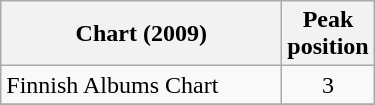<table class="wikitable">
<tr>
<th align="left" width="180">Chart (2009)</th>
<th align="left">Peak<br>position</th>
</tr>
<tr>
<td align="left">Finnish Albums Chart</td>
<td align="center">3</td>
</tr>
<tr>
</tr>
</table>
